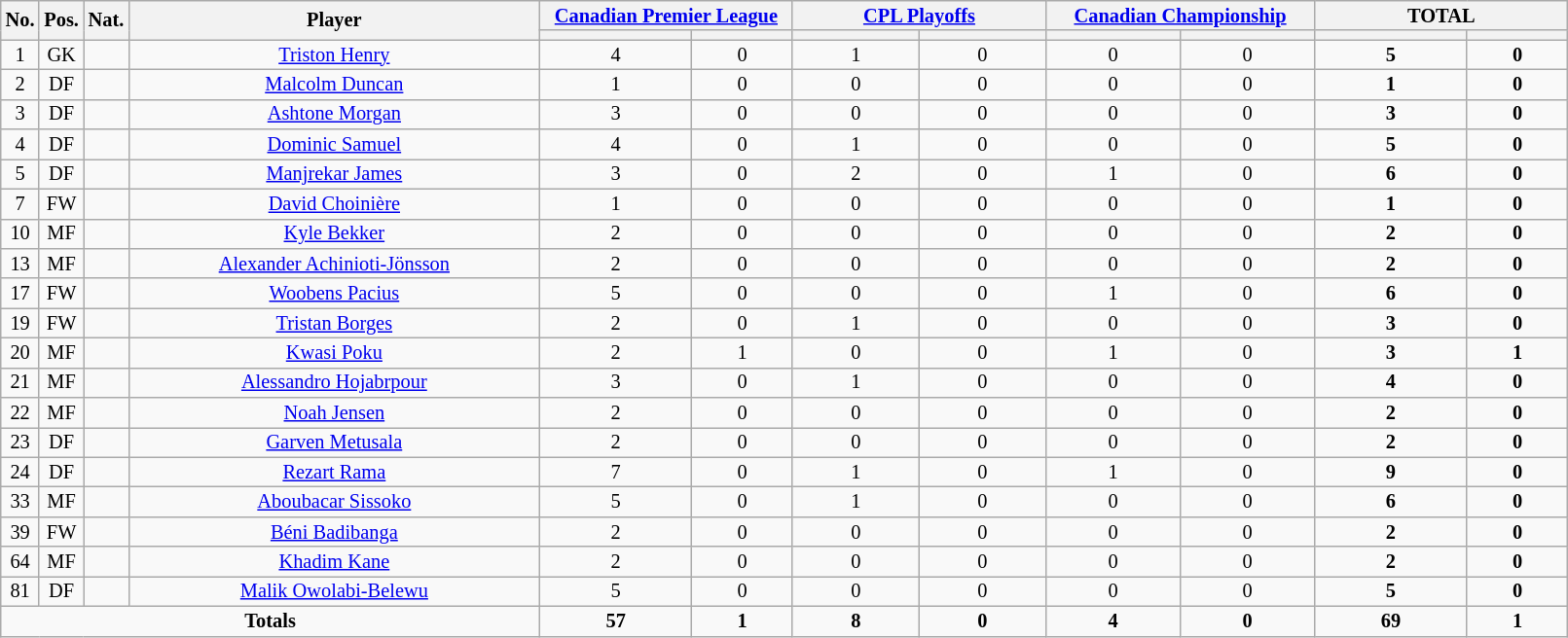<table class="wikitable sortable alternance" style="font-size:85%; text-align:center; line-height:14px; width:85%;">
<tr>
<th rowspan="2" width=10>No.</th>
<th rowspan="2" width=10>Pos.</th>
<th rowspan="2" width=10>Nat.</th>
<th rowspan="2" scope="col" style="width:275px;">Player</th>
<th colspan="2" width=80><a href='#'>Canadian Premier League</a></th>
<th colspan="2" width=80><a href='#'>CPL Playoffs</a></th>
<th colspan="2" width=80><a href='#'>Canadian Championship</a></th>
<th colspan="2" width=80>TOTAL</th>
</tr>
<tr>
<th></th>
<th></th>
<th></th>
<th></th>
<th></th>
<th></th>
<th></th>
<th></th>
</tr>
<tr>
<td>1</td>
<td>GK</td>
<td></td>
<td><a href='#'>Triston Henry</a></td>
<td>4</td>
<td>0</td>
<td>1</td>
<td>0</td>
<td>0</td>
<td>0</td>
<td><strong>5</strong></td>
<td><strong>0</strong></td>
</tr>
<tr>
<td>2</td>
<td>DF</td>
<td></td>
<td><a href='#'>Malcolm Duncan</a></td>
<td>1</td>
<td>0</td>
<td>0</td>
<td>0</td>
<td>0</td>
<td>0</td>
<td><strong>1</strong></td>
<td><strong>0</strong></td>
</tr>
<tr>
<td>3</td>
<td>DF</td>
<td></td>
<td><a href='#'>Ashtone Morgan</a></td>
<td>3</td>
<td>0</td>
<td>0</td>
<td>0</td>
<td>0</td>
<td>0</td>
<td><strong>3</strong></td>
<td><strong>0</strong></td>
</tr>
<tr>
<td>4</td>
<td>DF</td>
<td></td>
<td><a href='#'>Dominic Samuel</a></td>
<td>4</td>
<td>0</td>
<td>1</td>
<td>0</td>
<td>0</td>
<td>0</td>
<td><strong>5</strong></td>
<td><strong>0</strong></td>
</tr>
<tr>
<td>5</td>
<td>DF</td>
<td></td>
<td><a href='#'>Manjrekar James</a></td>
<td>3</td>
<td>0</td>
<td>2</td>
<td>0</td>
<td>1</td>
<td>0</td>
<td><strong>6</strong></td>
<td><strong>0</strong></td>
</tr>
<tr>
<td>7</td>
<td>FW</td>
<td></td>
<td><a href='#'>David Choinière</a></td>
<td>1</td>
<td>0</td>
<td>0</td>
<td>0</td>
<td>0</td>
<td>0</td>
<td><strong>1</strong></td>
<td><strong>0</strong></td>
</tr>
<tr>
<td>10</td>
<td>MF</td>
<td></td>
<td><a href='#'>Kyle Bekker</a></td>
<td>2</td>
<td>0</td>
<td>0</td>
<td>0</td>
<td>0</td>
<td>0</td>
<td><strong>2</strong></td>
<td><strong>0</strong></td>
</tr>
<tr>
<td>13</td>
<td>MF</td>
<td></td>
<td><a href='#'>Alexander Achinioti-Jönsson</a></td>
<td>2</td>
<td>0</td>
<td>0</td>
<td>0</td>
<td>0</td>
<td>0</td>
<td><strong>2</strong></td>
<td><strong>0</strong></td>
</tr>
<tr>
<td>17</td>
<td>FW</td>
<td></td>
<td><a href='#'>Woobens Pacius</a></td>
<td>5</td>
<td>0</td>
<td>0</td>
<td>0</td>
<td>1</td>
<td>0</td>
<td><strong>6</strong></td>
<td><strong>0</strong></td>
</tr>
<tr>
<td>19</td>
<td>FW</td>
<td></td>
<td><a href='#'>Tristan Borges</a></td>
<td>2</td>
<td>0</td>
<td>1</td>
<td>0</td>
<td>0</td>
<td>0</td>
<td><strong>3</strong></td>
<td><strong>0</strong></td>
</tr>
<tr>
<td>20</td>
<td>MF</td>
<td></td>
<td><a href='#'>Kwasi Poku</a></td>
<td>2</td>
<td>1</td>
<td>0</td>
<td>0</td>
<td>1</td>
<td>0</td>
<td><strong>3</strong></td>
<td><strong>1</strong></td>
</tr>
<tr>
<td>21</td>
<td>MF</td>
<td></td>
<td><a href='#'>Alessandro Hojabrpour</a></td>
<td>3</td>
<td>0</td>
<td>1</td>
<td>0</td>
<td>0</td>
<td>0</td>
<td><strong>4</strong></td>
<td><strong>0</strong></td>
</tr>
<tr>
<td>22</td>
<td>MF</td>
<td></td>
<td><a href='#'>Noah Jensen</a></td>
<td>2</td>
<td>0</td>
<td>0</td>
<td>0</td>
<td>0</td>
<td>0</td>
<td><strong>2</strong></td>
<td><strong>0</strong></td>
</tr>
<tr>
<td>23</td>
<td>DF</td>
<td></td>
<td><a href='#'>Garven Metusala</a></td>
<td>2</td>
<td>0</td>
<td>0</td>
<td>0</td>
<td>0</td>
<td>0</td>
<td><strong>2</strong></td>
<td><strong>0</strong></td>
</tr>
<tr>
<td>24</td>
<td>DF</td>
<td></td>
<td><a href='#'>Rezart Rama</a></td>
<td>7</td>
<td>0</td>
<td>1</td>
<td>0</td>
<td>1</td>
<td>0</td>
<td><strong>9</strong></td>
<td><strong>0</strong></td>
</tr>
<tr>
<td>33</td>
<td>MF</td>
<td></td>
<td><a href='#'>Aboubacar Sissoko</a></td>
<td>5</td>
<td>0</td>
<td>1</td>
<td>0</td>
<td>0</td>
<td>0</td>
<td><strong>6</strong></td>
<td><strong>0</strong></td>
</tr>
<tr>
<td>39</td>
<td>FW</td>
<td></td>
<td><a href='#'>Béni Badibanga</a></td>
<td>2</td>
<td>0</td>
<td>0</td>
<td>0</td>
<td>0</td>
<td>0</td>
<td><strong>2</strong></td>
<td><strong>0</strong></td>
</tr>
<tr>
<td>64</td>
<td>MF</td>
<td></td>
<td><a href='#'>Khadim Kane</a></td>
<td>2</td>
<td>0</td>
<td>0</td>
<td>0</td>
<td>0</td>
<td>0</td>
<td><strong>2</strong></td>
<td><strong>0</strong></td>
</tr>
<tr>
<td>81</td>
<td>DF</td>
<td></td>
<td><a href='#'>Malik Owolabi-Belewu</a></td>
<td>5</td>
<td>0</td>
<td>0</td>
<td>0</td>
<td>0</td>
<td>0</td>
<td><strong>5</strong></td>
<td><strong>0</strong></td>
</tr>
<tr class="sortbottom">
<td colspan="4"><strong>Totals</strong></td>
<td><strong>57</strong></td>
<td><strong>1</strong></td>
<td><strong>8</strong></td>
<td><strong>0</strong></td>
<td><strong>4</strong></td>
<td><strong>0</strong></td>
<td><strong>69</strong></td>
<td><strong>1</strong></td>
</tr>
</table>
